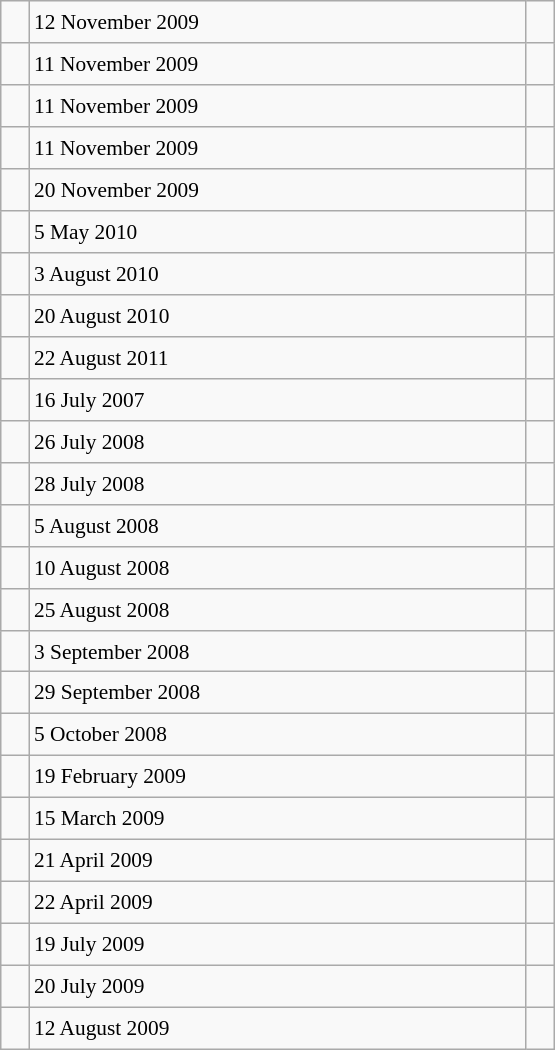<table class="wikitable" style="font-size: 89%; float: left; width: 26em; margin-right: 1em; height: 700px">
<tr>
<td></td>
<td>12 November 2009</td>
<td></td>
</tr>
<tr>
<td></td>
<td>11 November 2009</td>
<td></td>
</tr>
<tr>
<td></td>
<td>11 November 2009</td>
<td></td>
</tr>
<tr>
<td></td>
<td>11 November 2009</td>
<td></td>
</tr>
<tr>
<td></td>
<td>20 November 2009</td>
<td></td>
</tr>
<tr>
<td></td>
<td>5 May 2010</td>
<td></td>
</tr>
<tr>
<td></td>
<td>3 August 2010</td>
<td></td>
</tr>
<tr>
<td></td>
<td>20 August 2010</td>
<td></td>
</tr>
<tr>
<td></td>
<td>22 August 2011</td>
<td></td>
</tr>
<tr>
<td></td>
<td>16 July 2007</td>
<td></td>
</tr>
<tr>
<td></td>
<td>26 July 2008</td>
<td></td>
</tr>
<tr>
<td></td>
<td>28 July 2008</td>
<td></td>
</tr>
<tr>
<td></td>
<td>5 August 2008</td>
<td></td>
</tr>
<tr>
<td></td>
<td>10 August 2008</td>
<td></td>
</tr>
<tr>
<td></td>
<td>25 August 2008</td>
<td></td>
</tr>
<tr>
<td></td>
<td>3 September 2008</td>
<td></td>
</tr>
<tr>
<td></td>
<td>29 September 2008</td>
<td></td>
</tr>
<tr>
<td></td>
<td>5 October 2008</td>
<td></td>
</tr>
<tr>
<td></td>
<td>19 February 2009</td>
<td></td>
</tr>
<tr>
<td></td>
<td>15 March 2009</td>
<td></td>
</tr>
<tr>
<td></td>
<td>21 April 2009</td>
<td></td>
</tr>
<tr>
<td></td>
<td>22 April 2009</td>
<td></td>
</tr>
<tr>
<td></td>
<td>19 July 2009</td>
<td></td>
</tr>
<tr>
<td></td>
<td>20 July 2009</td>
<td></td>
</tr>
<tr>
<td></td>
<td>12 August 2009</td>
<td></td>
</tr>
</table>
